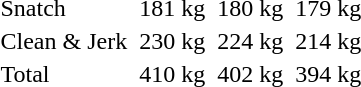<table>
<tr>
<td>Snatch</td>
<td></td>
<td>181 kg</td>
<td></td>
<td>180 kg</td>
<td></td>
<td>179 kg</td>
</tr>
<tr>
<td>Clean & Jerk</td>
<td></td>
<td>230 kg</td>
<td></td>
<td>224 kg</td>
<td></td>
<td>214 kg</td>
</tr>
<tr>
<td>Total</td>
<td></td>
<td>410 kg</td>
<td></td>
<td>402 kg</td>
<td></td>
<td>394 kg</td>
</tr>
</table>
